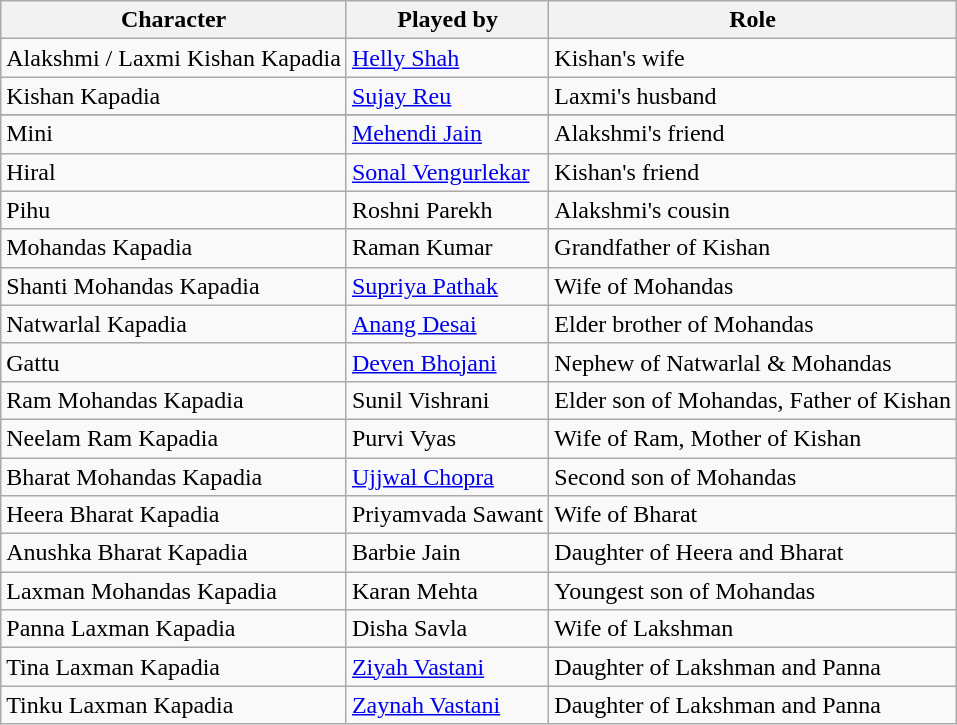<table class="wikitable">
<tr>
<th>Character</th>
<th>Played by</th>
<th>Role</th>
</tr>
<tr>
<td>Alakshmi / Laxmi Kishan Kapadia</td>
<td><a href='#'>Helly Shah</a></td>
<td>Kishan's wife</td>
</tr>
<tr>
<td>Kishan Kapadia</td>
<td><a href='#'>Sujay Reu</a></td>
<td>Laxmi's husband</td>
</tr>
<tr>
</tr>
<tr>
<td>Mini</td>
<td><a href='#'>Mehendi Jain</a></td>
<td>Alakshmi's friend</td>
</tr>
<tr>
<td>Hiral</td>
<td><a href='#'>Sonal Vengurlekar</a></td>
<td>Kishan's friend</td>
</tr>
<tr>
<td>Pihu</td>
<td>Roshni Parekh</td>
<td>Alakshmi's cousin</td>
</tr>
<tr>
<td>Mohandas Kapadia</td>
<td>Raman Kumar</td>
<td>Grandfather of Kishan</td>
</tr>
<tr>
<td>Shanti Mohandas Kapadia</td>
<td><a href='#'>Supriya Pathak</a></td>
<td>Wife of Mohandas</td>
</tr>
<tr>
<td>Natwarlal Kapadia</td>
<td><a href='#'>Anang Desai</a></td>
<td>Elder brother of Mohandas</td>
</tr>
<tr>
<td>Gattu</td>
<td><a href='#'>Deven Bhojani</a></td>
<td>Nephew of Natwarlal & Mohandas</td>
</tr>
<tr>
<td>Ram Mohandas Kapadia</td>
<td>Sunil Vishrani</td>
<td>Elder son of Mohandas, Father of Kishan</td>
</tr>
<tr>
<td>Neelam Ram Kapadia</td>
<td>Purvi Vyas</td>
<td>Wife of Ram, Mother of Kishan</td>
</tr>
<tr>
<td>Bharat Mohandas Kapadia</td>
<td><a href='#'>Ujjwal Chopra</a></td>
<td>Second son of Mohandas</td>
</tr>
<tr>
<td>Heera Bharat Kapadia</td>
<td>Priyamvada Sawant</td>
<td>Wife of Bharat</td>
</tr>
<tr>
<td>Anushka Bharat Kapadia</td>
<td>Barbie Jain</td>
<td>Daughter of Heera and Bharat</td>
</tr>
<tr>
<td>Laxman Mohandas Kapadia</td>
<td>Karan Mehta</td>
<td>Youngest son of Mohandas</td>
</tr>
<tr>
<td>Panna Laxman Kapadia</td>
<td>Disha Savla</td>
<td>Wife of Lakshman</td>
</tr>
<tr>
<td>Tina Laxman Kapadia</td>
<td><a href='#'>Ziyah Vastani</a></td>
<td>Daughter of Lakshman and Panna</td>
</tr>
<tr>
<td>Tinku Laxman Kapadia</td>
<td><a href='#'>Zaynah Vastani</a></td>
<td>Daughter of Lakshman and Panna</td>
</tr>
</table>
